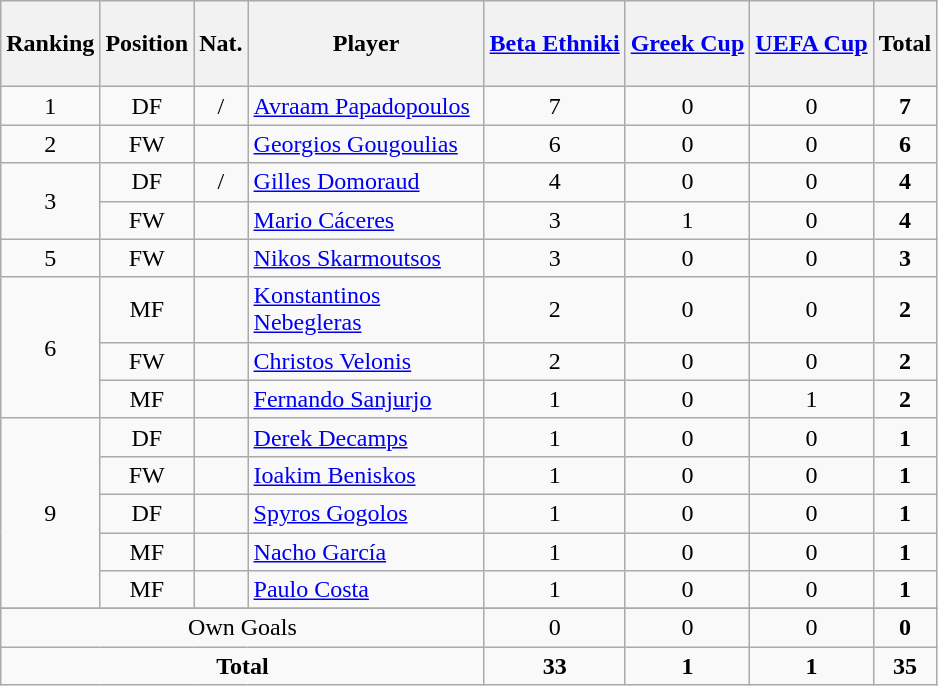<table class="wikitable sortable" style="text-align:center">
<tr>
<th height=50>Ranking</th>
<th height=50>Position</th>
<th height=50>Nat.</th>
<th width=150>Player</th>
<th height=50><a href='#'>Beta Ethniki</a></th>
<th height=50><a href='#'>Greek Cup</a></th>
<th height=50><a href='#'>UEFA Cup</a></th>
<th height=50><strong>Total</strong></th>
</tr>
<tr>
<td>1</td>
<td>DF</td>
<td>  / </td>
<td align="left"><a href='#'>Avraam Papadopoulos</a></td>
<td>7</td>
<td>0</td>
<td>0</td>
<td><strong>7</strong></td>
</tr>
<tr>
<td>2</td>
<td>FW</td>
<td></td>
<td align="left"><a href='#'>Georgios Gougoulias</a></td>
<td>6</td>
<td>0</td>
<td>0</td>
<td><strong>6</strong></td>
</tr>
<tr>
<td rowspan=2>3</td>
<td>DF</td>
<td>  / </td>
<td align="left"><a href='#'>Gilles Domoraud</a></td>
<td>4</td>
<td>0</td>
<td>0</td>
<td><strong>4</strong></td>
</tr>
<tr>
<td>FW</td>
<td></td>
<td align="left"><a href='#'>Mario Cáceres</a></td>
<td>3</td>
<td>1</td>
<td>0</td>
<td><strong>4</strong></td>
</tr>
<tr>
<td>5</td>
<td>FW</td>
<td></td>
<td align="left"><a href='#'>Nikos Skarmoutsos</a></td>
<td>3</td>
<td>0</td>
<td>0</td>
<td><strong>3</strong></td>
</tr>
<tr>
<td rowspan=3>6</td>
<td>MF</td>
<td></td>
<td align="left"><a href='#'>Konstantinos Nebegleras</a></td>
<td>2</td>
<td>0</td>
<td>0</td>
<td><strong>2</strong></td>
</tr>
<tr>
<td>FW</td>
<td></td>
<td align="left"><a href='#'>Christos Velonis</a></td>
<td>2</td>
<td>0</td>
<td>0</td>
<td><strong>2</strong></td>
</tr>
<tr>
<td>MF</td>
<td></td>
<td align="left"><a href='#'>Fernando Sanjurjo</a></td>
<td>1</td>
<td>0</td>
<td>1</td>
<td><strong>2</strong></td>
</tr>
<tr>
<td rowspan=5>9</td>
<td>DF</td>
<td></td>
<td align="left"><a href='#'>Derek Decamps</a></td>
<td>1</td>
<td>0</td>
<td>0</td>
<td><strong>1</strong></td>
</tr>
<tr>
<td>FW</td>
<td></td>
<td align="left"><a href='#'>Ioakim Beniskos</a></td>
<td>1</td>
<td>0</td>
<td>0</td>
<td><strong>1</strong></td>
</tr>
<tr>
<td>DF</td>
<td></td>
<td align="left"><a href='#'>Spyros Gogolos</a></td>
<td>1</td>
<td>0</td>
<td>0</td>
<td><strong>1</strong></td>
</tr>
<tr>
<td>MF</td>
<td></td>
<td align="left"><a href='#'>Nacho García</a></td>
<td>1</td>
<td>0</td>
<td>0</td>
<td><strong>1</strong></td>
</tr>
<tr>
<td>MF</td>
<td></td>
<td align="left"><a href='#'>Paulo Costa</a></td>
<td>1</td>
<td>0</td>
<td>0</td>
<td><strong>1</strong></td>
</tr>
<tr>
</tr>
<tr>
</tr>
<tr class="sortbottom">
<td colspan="4">Own Goals</td>
<td>0</td>
<td>0</td>
<td>0</td>
<td><strong>0</strong></td>
</tr>
<tr class="sortbottom">
<td colspan="4"><strong>Total</strong></td>
<td><strong>33</strong></td>
<td><strong>1</strong></td>
<td><strong>1</strong></td>
<td><strong>35</strong></td>
</tr>
</table>
